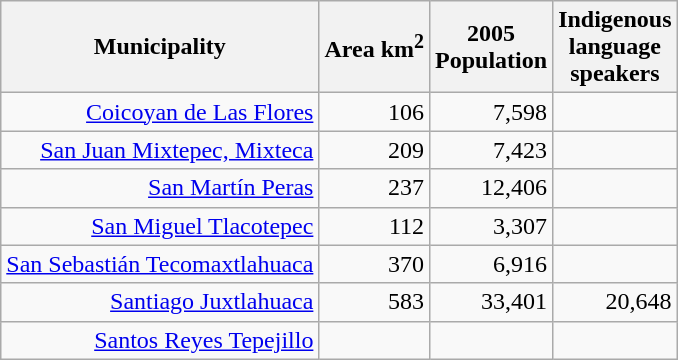<table class="wikitable sortable" style="text-align:right">
<tr>
<th>Municipality</th>
<th>Area km<sup>2</sup></th>
<th>2005<br>Population</th>
<th>Indigenous<br>language<br>speakers</th>
</tr>
<tr>
<td><a href='#'>Coicoyan de Las Flores</a></td>
<td>106</td>
<td>7,598</td>
<td></td>
</tr>
<tr>
<td><a href='#'>San Juan Mixtepec, Mixteca</a></td>
<td>209</td>
<td>7,423</td>
<td></td>
</tr>
<tr>
<td><a href='#'>San Martín Peras</a></td>
<td>237</td>
<td>12,406</td>
<td></td>
</tr>
<tr>
<td><a href='#'>San Miguel Tlacotepec</a></td>
<td>112</td>
<td>3,307</td>
<td></td>
</tr>
<tr>
<td><a href='#'>San Sebastián Tecomaxtlahuaca</a></td>
<td>370</td>
<td>6,916</td>
<td></td>
</tr>
<tr>
<td><a href='#'>Santiago Juxtlahuaca</a></td>
<td>583</td>
<td>33,401</td>
<td>20,648</td>
</tr>
<tr>
<td><a href='#'>Santos Reyes Tepejillo</a></td>
<td></td>
<td></td>
<td></td>
</tr>
</table>
